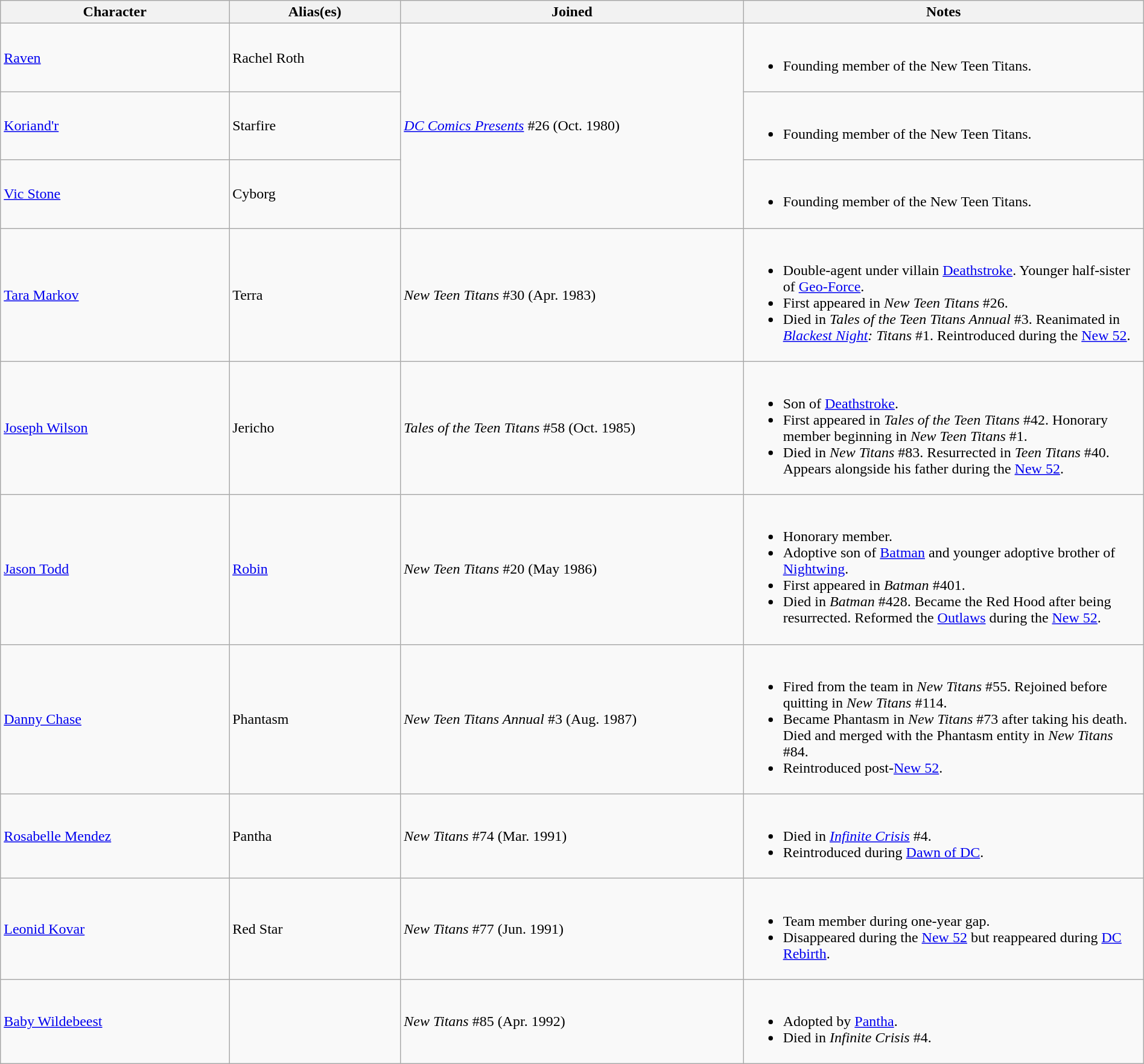<table class="wikitable" width=100%>
<tr>
<th width=20%>Character</th>
<th width=15%>Alias(es)</th>
<th width="30%">Joined</th>
<th width="35%">Notes</th>
</tr>
<tr>
<td valign="center"><a href='#'>Raven</a></td>
<td valign="center">Rachel Roth</td>
<td rowspan="3" valign="center"><em><a href='#'>DC Comics Presents</a></em> #26 (Oct. 1980)</td>
<td valign="center"><br><ul><li>Founding member of the New Teen Titans.</li></ul></td>
</tr>
<tr>
<td valign="center"><a href='#'>Koriand'r</a></td>
<td valign="center">Starfire</td>
<td valign="center"><br><ul><li>Founding member of the New Teen Titans.</li></ul></td>
</tr>
<tr>
<td valign="center"><a href='#'>Vic Stone</a></td>
<td valign="center">Cyborg</td>
<td valign="center"><br><ul><li>Founding member of the New Teen Titans.</li></ul></td>
</tr>
<tr>
<td valign="center"><a href='#'>Tara Markov</a></td>
<td valign="center">Terra</td>
<td valign="center"><em>New Teen Titans</em> #30 (Apr. 1983)</td>
<td><br><ul><li>Double-agent under villain <a href='#'>Deathstroke</a>. Younger half-sister of <a href='#'>Geo-Force</a>.</li><li>First appeared in <em>New Teen Titans</em> #26.</li><li>Died in <em>Tales of the Teen Titans Annual</em> #3. Reanimated in <em><a href='#'>Blackest Night</a>: Titans</em> #1. Reintroduced during the <a href='#'>New 52</a>.</li></ul></td>
</tr>
<tr>
<td valign="center"><a href='#'>Joseph Wilson</a></td>
<td valign="center">Jericho</td>
<td valign="center"><em>Tales of the Teen Titans</em> #58 (Oct. 1985)</td>
<td><br><ul><li>Son of <a href='#'>Deathstroke</a>.</li><li>First appeared in <em>Tales of the Teen Titans</em> #42. Honorary member beginning in <em>New Teen Titans</em> #1.</li><li>Died in <em>New Titans</em> #83. Resurrected in <em>Teen Titans</em> #40. Appears alongside his father during the <a href='#'>New 52</a>.</li></ul></td>
</tr>
<tr>
<td valign="center"><a href='#'>Jason Todd</a></td>
<td valign="center"><a href='#'>Robin</a></td>
<td valign="center"><em>New Teen Titans</em> #20 (May 1986)</td>
<td><br><ul><li>Honorary member.</li><li>Adoptive son of <a href='#'>Batman</a> and younger adoptive brother of <a href='#'>Nightwing</a>.</li><li>First appeared in <em>Batman</em> #401.</li><li>Died in <em>Batman</em> #428. Became the Red Hood after being resurrected. Reformed the <a href='#'>Outlaws</a> during the <a href='#'>New 52</a>.</li></ul></td>
</tr>
<tr>
<td><a href='#'>Danny Chase</a></td>
<td>Phantasm</td>
<td><em>New Teen Titans Annual</em> #3 (Aug. 1987)</td>
<td><br><ul><li>Fired from the team in <em>New Titans</em> #55. Rejoined before quitting in <em>New Titans</em> #114.</li><li>Became Phantasm in <em>New Titans</em> #73 after taking his death. Died and merged with the Phantasm entity in <em>New Titans</em> #84.</li><li>Reintroduced post-<a href='#'>New 52</a>.</li></ul></td>
</tr>
<tr>
<td valign="center"><a href='#'>Rosabelle Mendez</a></td>
<td valign="center">Pantha</td>
<td valign="center"><em>New Titans</em> #74 (Mar. 1991)</td>
<td><br><ul><li>Died in <em><a href='#'>Infinite Crisis</a></em> #4.</li><li>Reintroduced during <a href='#'>Dawn of DC</a>.</li></ul></td>
</tr>
<tr>
<td valign="center"><a href='#'>Leonid Kovar</a></td>
<td valign="center">Red Star</td>
<td valign="center"><em>New Titans</em> #77 (Jun. 1991)</td>
<td><br><ul><li>Team member during one-year gap.</li><li>Disappeared during the <a href='#'>New 52</a> but reappeared during <a href='#'>DC Rebirth</a>.</li></ul></td>
</tr>
<tr>
<td valign="center"><a href='#'>Baby Wildebeest</a></td>
<td valign="center"></td>
<td valign="center"><em>New Titans</em> #85 (Apr. 1992)</td>
<td><br><ul><li>Adopted by <a href='#'>Pantha</a>.</li><li>Died in <em>Infinite Crisis</em> #4.</li></ul></td>
</tr>
</table>
